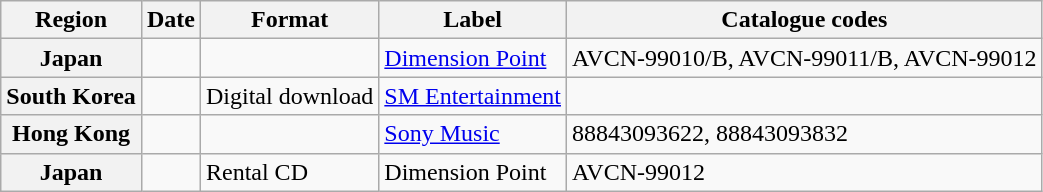<table class="wikitable plainrowheaders">
<tr>
<th>Region</th>
<th>Date</th>
<th>Format</th>
<th>Label</th>
<th>Catalogue codes</th>
</tr>
<tr>
<th scope="row">Japan</th>
<td></td>
<td></td>
<td><a href='#'>Dimension Point</a></td>
<td>AVCN-99010/B, AVCN-99011/B, AVCN-99012</td>
</tr>
<tr>
<th scope="row">South Korea</th>
<td></td>
<td>Digital download</td>
<td rowspan=1><a href='#'>SM Entertainment</a></td>
<td></td>
</tr>
<tr>
<th scope="row">Hong Kong</th>
<td></td>
<td></td>
<td><a href='#'>Sony Music</a></td>
<td>88843093622, 88843093832</td>
</tr>
<tr>
<th scope="row">Japan</th>
<td></td>
<td>Rental CD</td>
<td>Dimension Point</td>
<td>AVCN-99012</td>
</tr>
</table>
